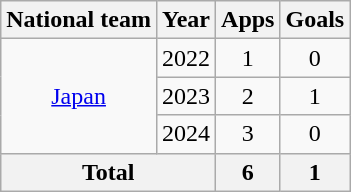<table class="wikitable" style="text-align:center">
<tr>
<th>National team</th>
<th>Year</th>
<th>Apps</th>
<th>Goals</th>
</tr>
<tr>
<td rowspan="3"><a href='#'>Japan</a></td>
<td>2022</td>
<td>1</td>
<td>0</td>
</tr>
<tr>
<td>2023</td>
<td>2</td>
<td>1</td>
</tr>
<tr>
<td>2024</td>
<td>3</td>
<td>0</td>
</tr>
<tr>
<th colspan="2">Total</th>
<th>6</th>
<th>1</th>
</tr>
</table>
